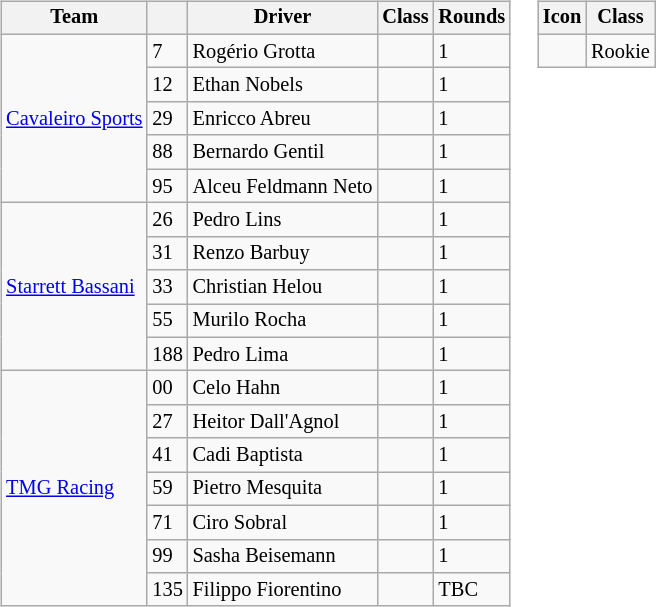<table>
<tr>
<td><br><table class="wikitable" style="font-size: 85%">
<tr>
<th>Team</th>
<th></th>
<th>Driver</th>
<th>Class</th>
<th>Rounds</th>
</tr>
<tr>
<td rowspan=5><a href='#'>Cavaleiro Sports</a></td>
<td>7</td>
<td> Rogério Grotta</td>
<td></td>
<td>1</td>
</tr>
<tr>
<td>12</td>
<td> Ethan Nobels</td>
<td></td>
<td>1</td>
</tr>
<tr>
<td>29</td>
<td> Enricco Abreu</td>
<td style="text-align:center"></td>
<td>1</td>
</tr>
<tr>
<td>88</td>
<td> Bernardo Gentil</td>
<td style="text-align:center"></td>
<td>1</td>
</tr>
<tr>
<td>95</td>
<td nowrap> Alceu Feldmann Neto</td>
<td></td>
<td>1</td>
</tr>
<tr>
<td rowspan=5><a href='#'>Starrett Bassani</a></td>
<td>26</td>
<td> Pedro Lins</td>
<td style="text-align:center"></td>
<td>1</td>
</tr>
<tr>
<td>31</td>
<td> Renzo Barbuy</td>
<td style="text-align:center"></td>
<td>1</td>
</tr>
<tr>
<td>33</td>
<td> Christian Helou</td>
<td style="text-align:center"></td>
<td>1</td>
</tr>
<tr>
<td>55</td>
<td> Murilo Rocha</td>
<td style="text-align:center"></td>
<td>1</td>
</tr>
<tr>
<td>188</td>
<td> Pedro Lima</td>
<td style="text-align:center"></td>
<td>1</td>
</tr>
<tr>
<td rowspan=7><a href='#'>TMG Racing</a></td>
<td>00</td>
<td> Celo Hahn</td>
<td style="text-align:center"></td>
<td>1</td>
</tr>
<tr>
<td>27</td>
<td> Heitor Dall'Agnol</td>
<td style="text-align:center"></td>
<td>1</td>
</tr>
<tr>
<td>41</td>
<td nowrap> Cadi Baptista</td>
<td style="text-align:center"></td>
<td>1</td>
</tr>
<tr>
<td>59</td>
<td> Pietro Mesquita</td>
<td style="text-align:center"></td>
<td>1</td>
</tr>
<tr>
<td>71</td>
<td> Ciro Sobral</td>
<td></td>
<td>1</td>
</tr>
<tr>
<td>99</td>
<td> Sasha Beisemann</td>
<td style="text-align:center"></td>
<td>1</td>
</tr>
<tr>
<td>135</td>
<td> Filippo Fiorentino</td>
<td></td>
<td>TBC</td>
</tr>
</table>
</td>
<td style="vertical-align:top"><br><table class="wikitable" style="font-size: 85%">
<tr>
<th>Icon</th>
<th>Class</th>
</tr>
<tr>
<td style="text-align:center"></td>
<td>Rookie</td>
</tr>
</table>
</td>
</tr>
</table>
